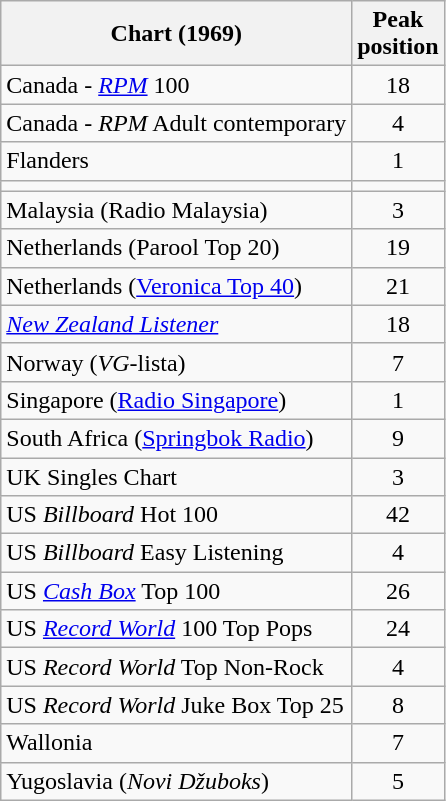<table class="wikitable sortable">
<tr>
<th align="left">Chart (1969)</th>
<th style="text-align:center;">Peak<br>position</th>
</tr>
<tr>
<td align="left">Canada - <em><a href='#'>RPM</a></em> 100</td>
<td style="text-align:center;">18</td>
</tr>
<tr>
<td align="left">Canada - <em>RPM</em> Adult contemporary</td>
<td style="text-align:center;">4</td>
</tr>
<tr>
<td align="left">Flanders</td>
<td style="text-align:center;">1</td>
</tr>
<tr>
<td></td>
</tr>
<tr>
<td align="left">Malaysia (Radio Malaysia)</td>
<td style="text-align:center;">3</td>
</tr>
<tr>
<td align="left">Netherlands (Parool Top 20)</td>
<td style="text-align:center;">19</td>
</tr>
<tr>
<td align="left">Netherlands (<a href='#'>Veronica Top 40</a>)</td>
<td style="text-align:center;">21</td>
</tr>
<tr>
<td align="left"><em><a href='#'>New Zealand Listener</a></em></td>
<td style="text-align:center;">18</td>
</tr>
<tr>
<td align="left">Norway (<em>VG-</em>lista)</td>
<td style="text-align:center;">7</td>
</tr>
<tr>
<td align="left">Singapore (<a href='#'>Radio Singapore</a>)</td>
<td style="text-align:center;">1</td>
</tr>
<tr>
<td align="left">South Africa (<a href='#'>Springbok Radio</a>)</td>
<td style="text-align:center;">9</td>
</tr>
<tr>
<td align="left">UK Singles Chart</td>
<td style="text-align:center;">3</td>
</tr>
<tr>
<td align="left">US <em>Billboard</em> Hot 100</td>
<td style="text-align:center;">42</td>
</tr>
<tr>
<td align="left">US <em>Billboard</em> Easy Listening</td>
<td style="text-align:center;">4</td>
</tr>
<tr>
<td align="left">US <em><a href='#'>Cash Box</a></em> Top 100</td>
<td style="text-align:center;">26</td>
</tr>
<tr>
<td align="left">US <em><a href='#'>Record World</a></em> 100 Top Pops</td>
<td style="text-align:center;">24</td>
</tr>
<tr>
<td align="left">US <em>Record World</em> Top Non-Rock</td>
<td style="text-align:center;">4</td>
</tr>
<tr>
<td align="left">US <em>Record World</em> Juke Box Top 25</td>
<td style="text-align:center;">8</td>
</tr>
<tr>
<td align="left">Wallonia</td>
<td style="text-align:center;">7</td>
</tr>
<tr>
<td align="left">Yugoslavia (<em>Novi Džuboks</em>)</td>
<td style="text-align:center;">5</td>
</tr>
</table>
